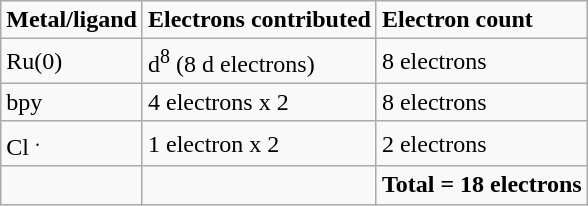<table class="wikitable">
<tr>
<td><strong>Metal/ligand</strong></td>
<td><strong>Electrons contributed</strong></td>
<td><strong>Electron count</strong></td>
</tr>
<tr>
<td>Ru(0)</td>
<td>d<sup>8</sup> (8 d electrons)</td>
<td>8 electrons</td>
</tr>
<tr>
<td>bpy</td>
<td>4 electrons x 2</td>
<td>8 electrons</td>
</tr>
<tr>
<td>Cl <sup>.</sup></td>
<td>1 electron x 2</td>
<td>2 electrons</td>
</tr>
<tr>
<td></td>
<td></td>
<td><strong>Total = 18 electrons</strong></td>
</tr>
</table>
